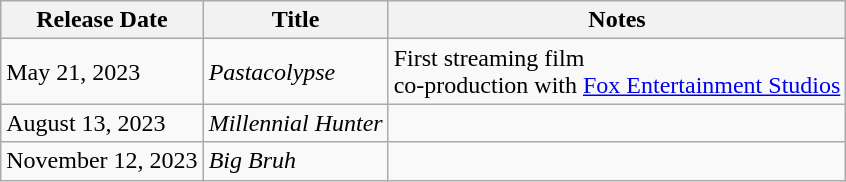<table class="wikitable sortable">
<tr>
<th>Release Date</th>
<th>Title</th>
<th>Notes</th>
</tr>
<tr>
<td>May 21, 2023</td>
<td><em>Pastacolypse</em></td>
<td>First streaming film<br>co-production with <a href='#'>Fox Entertainment Studios</a></td>
</tr>
<tr>
<td>August 13, 2023</td>
<td><em>Millennial Hunter</em></td>
<td></td>
</tr>
<tr>
<td>November 12, 2023</td>
<td><em>Big Bruh</em></td>
<td></td>
</tr>
</table>
